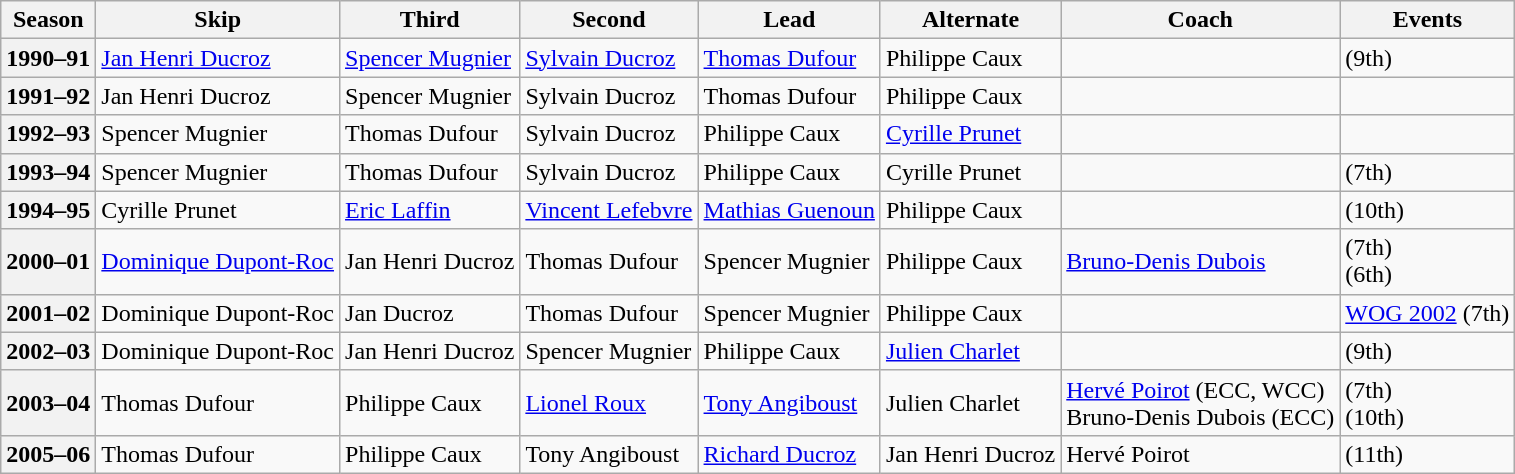<table class="wikitable">
<tr>
<th scope="col">Season</th>
<th scope="col">Skip</th>
<th scope="col">Third</th>
<th scope="col">Second</th>
<th scope="col">Lead</th>
<th scope="col">Alternate</th>
<th scope="col">Coach</th>
<th scope="col">Events</th>
</tr>
<tr>
<th scope="row">1990–91</th>
<td><a href='#'>Jan Henri Ducroz</a></td>
<td><a href='#'>Spencer Mugnier</a></td>
<td><a href='#'>Sylvain Ducroz</a></td>
<td><a href='#'>Thomas Dufour</a></td>
<td>Philippe Caux</td>
<td></td>
<td> (9th)</td>
</tr>
<tr>
<th scope="row">1991–92</th>
<td>Jan Henri Ducroz</td>
<td>Spencer Mugnier</td>
<td>Sylvain Ducroz</td>
<td>Thomas Dufour</td>
<td>Philippe Caux</td>
<td></td>
<td> </td>
</tr>
<tr>
<th scope="row">1992–93</th>
<td>Spencer Mugnier</td>
<td>Thomas Dufour</td>
<td>Sylvain Ducroz</td>
<td>Philippe Caux</td>
<td><a href='#'>Cyrille Prunet</a></td>
<td></td>
<td> </td>
</tr>
<tr>
<th scope="row">1993–94</th>
<td>Spencer Mugnier</td>
<td>Thomas Dufour</td>
<td>Sylvain Ducroz</td>
<td>Philippe Caux</td>
<td>Cyrille Prunet</td>
<td></td>
<td> (7th)</td>
</tr>
<tr>
<th scope="row">1994–95</th>
<td>Cyrille Prunet</td>
<td><a href='#'>Eric Laffin</a></td>
<td><a href='#'>Vincent Lefebvre</a></td>
<td><a href='#'>Mathias Guenoun</a></td>
<td>Philippe Caux</td>
<td></td>
<td> (10th)</td>
</tr>
<tr>
<th scope="row">2000–01</th>
<td><a href='#'>Dominique Dupont-Roc</a></td>
<td>Jan Henri Ducroz</td>
<td>Thomas Dufour</td>
<td>Spencer Mugnier</td>
<td>Philippe Caux</td>
<td><a href='#'>Bruno-Denis Dubois</a></td>
<td> (7th)<br> (6th)</td>
</tr>
<tr>
<th scope="row">2001–02</th>
<td>Dominique Dupont-Roc</td>
<td>Jan Ducroz</td>
<td>Thomas Dufour</td>
<td>Spencer Mugnier</td>
<td>Philippe Caux</td>
<td></td>
<td><a href='#'>WOG 2002</a> (7th)</td>
</tr>
<tr>
<th scope="row">2002–03</th>
<td>Dominique Dupont-Roc</td>
<td>Jan Henri Ducroz</td>
<td>Spencer Mugnier</td>
<td>Philippe Caux</td>
<td><a href='#'>Julien Charlet</a></td>
<td></td>
<td> (9th)</td>
</tr>
<tr>
<th scope="row">2003–04</th>
<td>Thomas Dufour</td>
<td>Philippe Caux</td>
<td><a href='#'>Lionel Roux</a></td>
<td><a href='#'>Tony Angiboust</a></td>
<td>Julien Charlet</td>
<td><a href='#'>Hervé Poirot</a> (ECC, WCC)<br>Bruno-Denis Dubois (ECC)</td>
<td> (7th)<br> (10th)</td>
</tr>
<tr>
<th scope="row">2005–06</th>
<td>Thomas Dufour</td>
<td>Philippe Caux</td>
<td>Tony Angiboust</td>
<td><a href='#'>Richard Ducroz</a></td>
<td>Jan Henri Ducroz</td>
<td>Hervé Poirot</td>
<td> (11th)</td>
</tr>
</table>
